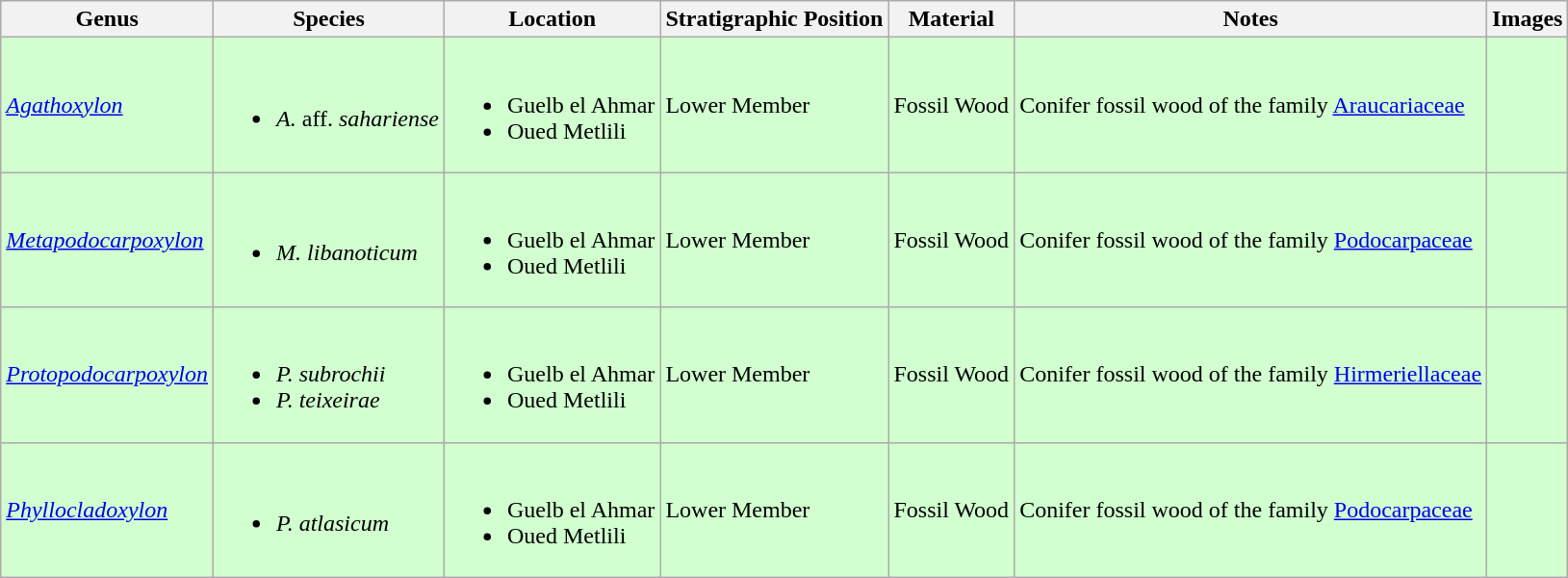<table class="wikitable" align="center">
<tr>
<th>Genus</th>
<th>Species</th>
<th>Location</th>
<th>Stratigraphic Position</th>
<th>Material</th>
<th>Notes</th>
<th>Images</th>
</tr>
<tr>
<td style="background:#D1FFCF;"><em><a href='#'>Agathoxylon</a></em></td>
<td style="background:#D1FFCF;"><br><ul><li><em>A.</em> aff. <em>sahariense</em></li></ul></td>
<td style="background:#D1FFCF;"><br><ul><li>Guelb el Ahmar</li><li>Oued Metlili</li></ul></td>
<td style="background:#D1FFCF;">Lower Member</td>
<td style="background:#D1FFCF;">Fossil Wood</td>
<td style="background:#D1FFCF;">Conifer fossil wood of the family <a href='#'>Araucariaceae</a></td>
<td style="background:#D1FFCF;"></td>
</tr>
<tr>
<td style="background:#D1FFCF;"><em><a href='#'>Metapodocarpoxylon</a></em></td>
<td style="background:#D1FFCF;"><br><ul><li><em>M. libanoticum</em></li></ul></td>
<td style="background:#D1FFCF;"><br><ul><li>Guelb el Ahmar</li><li>Oued Metlili</li></ul></td>
<td style="background:#D1FFCF;">Lower Member</td>
<td style="background:#D1FFCF;">Fossil Wood</td>
<td style="background:#D1FFCF;">Conifer fossil wood of the family <a href='#'>Podocarpaceae</a></td>
<td style="background:#D1FFCF;"></td>
</tr>
<tr>
<td style="background:#D1FFCF;"><em><a href='#'>Protopodocarpoxylon</a></em></td>
<td style="background:#D1FFCF;"><br><ul><li><em>P. subrochii</em></li><li><em>P. teixeirae</em></li></ul></td>
<td style="background:#D1FFCF;"><br><ul><li>Guelb el Ahmar</li><li>Oued Metlili</li></ul></td>
<td style="background:#D1FFCF;">Lower Member</td>
<td style="background:#D1FFCF;">Fossil Wood</td>
<td style="background:#D1FFCF;">Conifer fossil wood of the family <a href='#'>Hirmeriellaceae</a></td>
<td style="background:#D1FFCF;"></td>
</tr>
<tr>
<td style="background:#D1FFCF;"><em><a href='#'>Phyllocladoxylon</a></em></td>
<td style="background:#D1FFCF;"><br><ul><li><em>P. atlasicum</em></li></ul></td>
<td style="background:#D1FFCF;"><br><ul><li>Guelb el Ahmar</li><li>Oued Metlili</li></ul></td>
<td style="background:#D1FFCF;">Lower Member</td>
<td style="background:#D1FFCF;">Fossil Wood</td>
<td style="background:#D1FFCF;">Conifer fossil wood of the family <a href='#'>Podocarpaceae</a></td>
<td style="background:#D1FFCF;"></td>
</tr>
</table>
